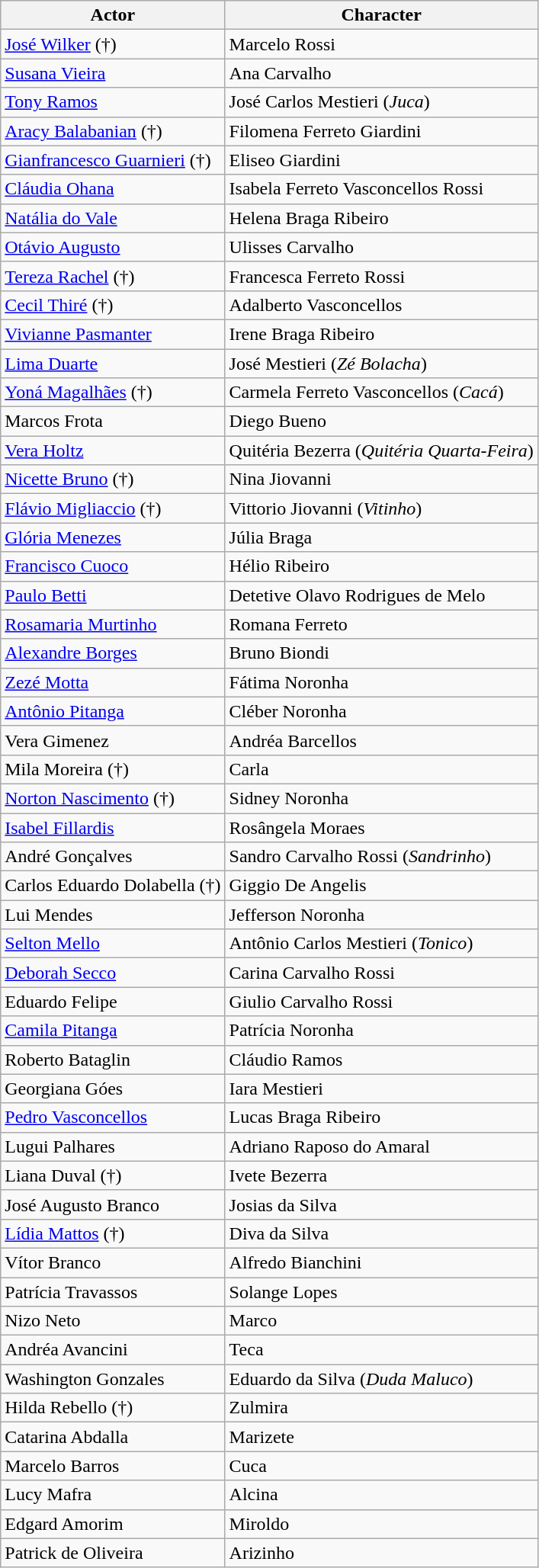<table class="wikitable sortable">
<tr>
<th>Actor</th>
<th>Character</th>
</tr>
<tr>
<td><a href='#'>José Wilker</a> (†)</td>
<td>Marcelo Rossi</td>
</tr>
<tr>
<td><a href='#'>Susana Vieira</a></td>
<td>Ana Carvalho</td>
</tr>
<tr>
<td><a href='#'>Tony Ramos</a></td>
<td>José Carlos Mestieri (<em>Juca</em>)</td>
</tr>
<tr>
<td><a href='#'>Aracy Balabanian</a> (†)</td>
<td>Filomena Ferreto Giardini</td>
</tr>
<tr>
<td><a href='#'>Gianfrancesco Guarnieri</a> (†)</td>
<td>Eliseo Giardini</td>
</tr>
<tr>
<td><a href='#'>Cláudia Ohana</a></td>
<td>Isabela Ferreto Vasconcellos Rossi</td>
</tr>
<tr>
<td><a href='#'>Natália do Vale</a></td>
<td>Helena Braga Ribeiro</td>
</tr>
<tr>
<td><a href='#'>Otávio Augusto</a></td>
<td>Ulisses Carvalho</td>
</tr>
<tr>
<td><a href='#'>Tereza Rachel</a> (†)</td>
<td>Francesca Ferreto Rossi</td>
</tr>
<tr>
<td><a href='#'>Cecil Thiré</a> (†)</td>
<td>Adalberto Vasconcellos</td>
</tr>
<tr>
<td><a href='#'>Vivianne Pasmanter</a></td>
<td>Irene Braga Ribeiro</td>
</tr>
<tr>
<td><a href='#'>Lima Duarte</a></td>
<td>José Mestieri (<em>Zé Bolacha</em>)</td>
</tr>
<tr>
<td><a href='#'>Yoná Magalhães</a> (†)</td>
<td>Carmela Ferreto Vasconcellos (<em>Cacá</em>)</td>
</tr>
<tr>
<td>Marcos Frota</td>
<td>Diego Bueno</td>
</tr>
<tr>
<td><a href='#'>Vera Holtz</a></td>
<td>Quitéria Bezerra (<em>Quitéria Quarta-Feira</em>)</td>
</tr>
<tr>
<td><a href='#'>Nicette Bruno</a> (†)</td>
<td>Nina Jiovanni</td>
</tr>
<tr>
<td><a href='#'>Flávio Migliaccio</a> (†)</td>
<td>Vittorio Jiovanni (<em>Vitinho</em>)</td>
</tr>
<tr>
<td><a href='#'>Glória Menezes</a></td>
<td>Júlia Braga</td>
</tr>
<tr>
<td><a href='#'>Francisco Cuoco</a></td>
<td>Hélio Ribeiro</td>
</tr>
<tr>
<td><a href='#'>Paulo Betti</a></td>
<td>Detetive Olavo Rodrigues de Melo</td>
</tr>
<tr>
<td><a href='#'>Rosamaria Murtinho</a></td>
<td>Romana Ferreto</td>
</tr>
<tr>
<td><a href='#'>Alexandre Borges</a></td>
<td>Bruno Biondi</td>
</tr>
<tr>
<td><a href='#'>Zezé Motta</a></td>
<td>Fátima Noronha</td>
</tr>
<tr>
<td><a href='#'>Antônio Pitanga</a></td>
<td>Cléber Noronha</td>
</tr>
<tr>
<td>Vera Gimenez</td>
<td>Andréa Barcellos</td>
</tr>
<tr>
<td>Mila Moreira (†)</td>
<td>Carla</td>
</tr>
<tr>
<td><a href='#'>Norton Nascimento</a> (†)</td>
<td>Sidney Noronha</td>
</tr>
<tr>
<td><a href='#'>Isabel Fillardis</a></td>
<td>Rosângela Moraes</td>
</tr>
<tr>
<td>André Gonçalves</td>
<td>Sandro Carvalho Rossi (<em>Sandrinho</em>)</td>
</tr>
<tr>
<td>Carlos Eduardo Dolabella (†)</td>
<td>Giggio De Angelis</td>
</tr>
<tr>
<td>Lui Mendes</td>
<td>Jefferson Noronha</td>
</tr>
<tr>
<td><a href='#'>Selton Mello</a></td>
<td>Antônio Carlos Mestieri (<em>Tonico</em>)</td>
</tr>
<tr>
<td><a href='#'>Deborah Secco</a></td>
<td>Carina Carvalho Rossi</td>
</tr>
<tr>
<td>Eduardo Felipe</td>
<td>Giulio Carvalho Rossi</td>
</tr>
<tr>
<td><a href='#'>Camila Pitanga</a></td>
<td>Patrícia Noronha</td>
</tr>
<tr>
<td>Roberto Bataglin</td>
<td>Cláudio Ramos</td>
</tr>
<tr>
<td>Georgiana Góes</td>
<td>Iara Mestieri</td>
</tr>
<tr>
<td><a href='#'>Pedro Vasconcellos</a></td>
<td>Lucas Braga Ribeiro</td>
</tr>
<tr>
<td>Lugui Palhares</td>
<td>Adriano Raposo do Amaral</td>
</tr>
<tr>
<td>Liana Duval (†)</td>
<td>Ivete Bezerra</td>
</tr>
<tr>
<td>José Augusto Branco</td>
<td>Josias da Silva</td>
</tr>
<tr>
<td><a href='#'>Lídia Mattos</a> (†)</td>
<td>Diva da Silva</td>
</tr>
<tr>
<td>Vítor Branco</td>
<td>Alfredo Bianchini</td>
</tr>
<tr>
<td>Patrícia Travassos</td>
<td>Solange Lopes</td>
</tr>
<tr>
<td>Nizo Neto</td>
<td>Marco</td>
</tr>
<tr>
<td>Andréa Avancini</td>
<td>Teca</td>
</tr>
<tr>
<td>Washington Gonzales</td>
<td>Eduardo da Silva (<em>Duda Maluco</em>)</td>
</tr>
<tr>
<td>Hilda Rebello (†)</td>
<td>Zulmira</td>
</tr>
<tr>
<td>Catarina Abdalla</td>
<td>Marizete</td>
</tr>
<tr>
<td>Marcelo Barros</td>
<td>Cuca</td>
</tr>
<tr>
<td>Lucy Mafra</td>
<td>Alcina</td>
</tr>
<tr>
<td>Edgard Amorim</td>
<td>Miroldo</td>
</tr>
<tr>
<td>Patrick de Oliveira</td>
<td>Arizinho</td>
</tr>
</table>
